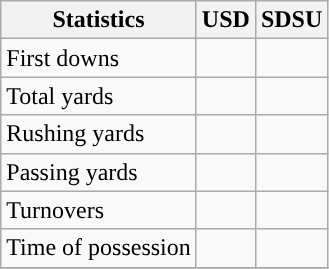<table class="wikitable">
<tr>
<th>Statistics</th>
<th>USD</th>
<th>SDSU</th>
</tr>
<tr>
<td>First downs</td>
<td></td>
<td></td>
</tr>
<tr>
<td>Total yards</td>
<td></td>
<td></td>
</tr>
<tr>
<td>Rushing yards</td>
<td></td>
<td></td>
</tr>
<tr>
<td>Passing yards</td>
<td></td>
<td></td>
</tr>
<tr>
<td>Turnovers</td>
<td></td>
<td></td>
</tr>
<tr>
<td>Time of possession</td>
<td></td>
<td></td>
</tr>
<tr>
</tr>
</table>
